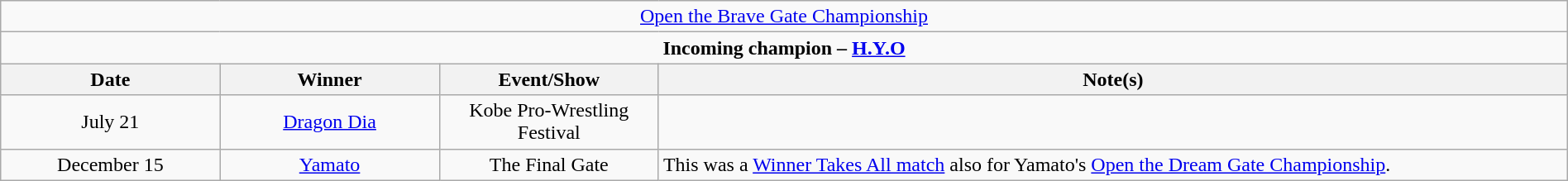<table class="wikitable" style="text-align:center; width:100%;">
<tr>
<td colspan="4" style="text-align: center;"><a href='#'>Open the Brave Gate Championship</a></td>
</tr>
<tr>
<td colspan="4" style="text-align: center;"><strong>Incoming champion – <a href='#'>H.Y.O</a></strong></td>
</tr>
<tr>
<th width=14%>Date</th>
<th width=14%>Winner</th>
<th width=14%>Event/Show</th>
<th width=58%>Note(s)</th>
</tr>
<tr>
<td>July 21</td>
<td><a href='#'>Dragon Dia</a></td>
<td>Kobe Pro-Wrestling Festival</td>
<td></td>
</tr>
<tr>
<td>December 15</td>
<td><a href='#'>Yamato</a></td>
<td>The Final Gate</td>
<td align=left>This was a <a href='#'>Winner Takes All match</a> also for Yamato's <a href='#'>Open the Dream Gate Championship</a>.</td>
</tr>
</table>
